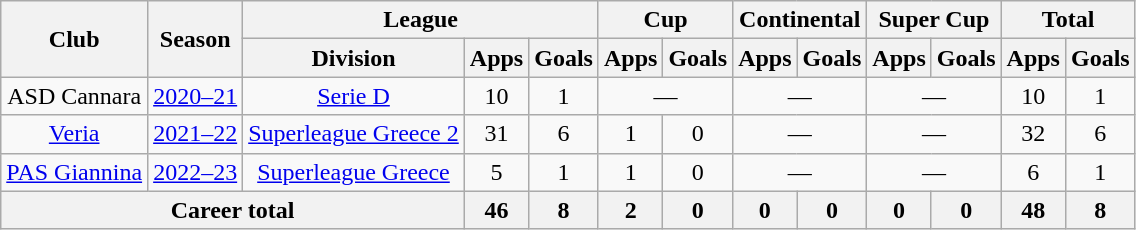<table class="wikitable" style="text-align:center">
<tr>
<th rowspan="2">Club</th>
<th rowspan="2">Season</th>
<th colspan="3">League</th>
<th colspan="2">Cup</th>
<th colspan="2">Continental</th>
<th colspan="2">Super Cup</th>
<th colspan="2">Total</th>
</tr>
<tr>
<th>Division</th>
<th>Apps</th>
<th>Goals</th>
<th>Apps</th>
<th>Goals</th>
<th>Apps</th>
<th>Goals</th>
<th>Apps</th>
<th>Goals</th>
<th>Apps</th>
<th>Goals</th>
</tr>
<tr>
<td>ASD Cannara</td>
<td><a href='#'>2020–21</a></td>
<td><a href='#'>Serie D</a></td>
<td>10</td>
<td>1</td>
<td colspan="2">—</td>
<td colspan="2">—</td>
<td colspan="2">—</td>
<td>10</td>
<td>1</td>
</tr>
<tr>
<td><a href='#'>Veria</a></td>
<td><a href='#'>2021–22</a></td>
<td><a href='#'>Superleague Greece 2</a></td>
<td>31</td>
<td>6</td>
<td>1</td>
<td>0</td>
<td colspan="2">—</td>
<td colspan="2">—</td>
<td>32</td>
<td>6</td>
</tr>
<tr>
<td><a href='#'>PAS Giannina</a></td>
<td><a href='#'>2022–23</a></td>
<td><a href='#'>Superleague Greece</a></td>
<td>5</td>
<td>1</td>
<td>1</td>
<td>0</td>
<td colspan="2">—</td>
<td colspan="2">—</td>
<td>6</td>
<td>1</td>
</tr>
<tr>
<th colspan="3">Career total</th>
<th>46</th>
<th>8</th>
<th>2</th>
<th>0</th>
<th>0</th>
<th>0</th>
<th>0</th>
<th>0</th>
<th>48</th>
<th>8</th>
</tr>
</table>
